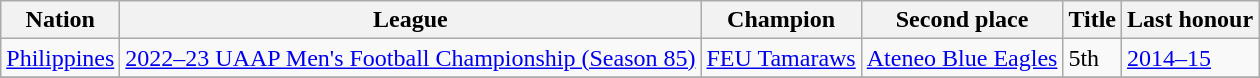<table class="wikitable sortable">
<tr>
<th>Nation</th>
<th>League</th>
<th>Champion</th>
<th>Second place</th>
<th data-sort-type="number">Title</th>
<th>Last honour</th>
</tr>
<tr>
<td> <a href='#'>Philippines</a></td>
<td><a href='#'>2022–23 UAAP Men's Football Championship (Season 85)</a></td>
<td><a href='#'>FEU Tamaraws</a></td>
<td><a href='#'>Ateneo Blue Eagles</a></td>
<td>5th</td>
<td><a href='#'>2014–15</a></td>
</tr>
<tr>
</tr>
</table>
